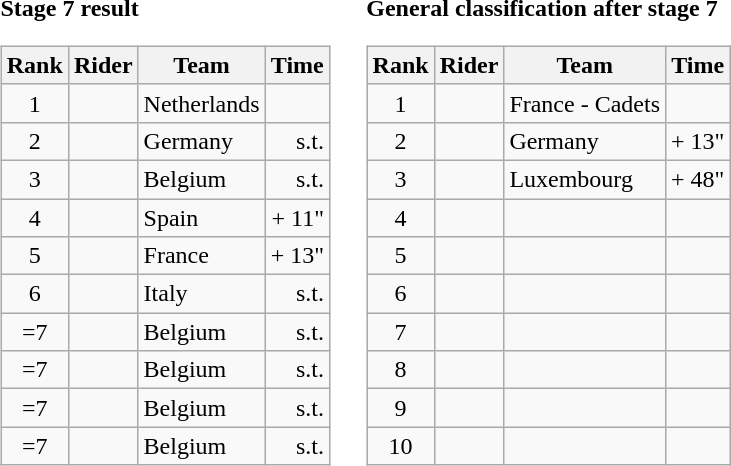<table>
<tr>
<td><strong>Stage 7 result</strong><br><table class="wikitable">
<tr>
<th scope="col">Rank</th>
<th scope="col">Rider</th>
<th scope="col">Team</th>
<th scope="col">Time</th>
</tr>
<tr>
<td style="text-align:center;">1</td>
<td></td>
<td>Netherlands</td>
<td style="text-align:right;"></td>
</tr>
<tr>
<td style="text-align:center;">2</td>
<td></td>
<td>Germany</td>
<td style="text-align:right;">s.t.</td>
</tr>
<tr>
<td style="text-align:center;">3</td>
<td></td>
<td>Belgium</td>
<td style="text-align:right;">s.t.</td>
</tr>
<tr>
<td style="text-align:center;">4</td>
<td></td>
<td>Spain</td>
<td style="text-align:right;">+ 11"</td>
</tr>
<tr>
<td style="text-align:center;">5</td>
<td></td>
<td>France</td>
<td style="text-align:right;">+ 13"</td>
</tr>
<tr>
<td style="text-align:center;">6</td>
<td></td>
<td>Italy</td>
<td style="text-align:right;">s.t.</td>
</tr>
<tr>
<td style="text-align:center;">=7</td>
<td></td>
<td>Belgium</td>
<td style="text-align:right;">s.t.</td>
</tr>
<tr>
<td style="text-align:center;">=7</td>
<td></td>
<td>Belgium</td>
<td style="text-align:right;">s.t.</td>
</tr>
<tr>
<td style="text-align:center;">=7</td>
<td></td>
<td>Belgium</td>
<td style="text-align:right;">s.t.</td>
</tr>
<tr>
<td style="text-align:center;">=7</td>
<td></td>
<td>Belgium</td>
<td style="text-align:right;">s.t.</td>
</tr>
</table>
</td>
<td></td>
<td><strong>General classification after stage 7</strong><br><table class="wikitable">
<tr>
<th scope="col">Rank</th>
<th scope="col">Rider</th>
<th scope="col">Team</th>
<th scope="col">Time</th>
</tr>
<tr>
<td style="text-align:center;">1</td>
<td></td>
<td>France - Cadets</td>
<td style="text-align:right;"></td>
</tr>
<tr>
<td style="text-align:center;">2</td>
<td></td>
<td>Germany</td>
<td style="text-align:right;">+ 13"</td>
</tr>
<tr>
<td style="text-align:center;">3</td>
<td></td>
<td>Luxembourg</td>
<td style="text-align:right;">+ 48"</td>
</tr>
<tr>
<td style="text-align:center;">4</td>
<td></td>
<td></td>
<td></td>
</tr>
<tr>
<td style="text-align:center;">5</td>
<td></td>
<td></td>
<td></td>
</tr>
<tr>
<td style="text-align:center;">6</td>
<td></td>
<td></td>
<td></td>
</tr>
<tr>
<td style="text-align:center;">7</td>
<td></td>
<td></td>
<td></td>
</tr>
<tr>
<td style="text-align:center;">8</td>
<td></td>
<td></td>
<td></td>
</tr>
<tr>
<td style="text-align:center;">9</td>
<td></td>
<td></td>
<td></td>
</tr>
<tr>
<td style="text-align:center;">10</td>
<td></td>
<td></td>
<td></td>
</tr>
</table>
</td>
</tr>
</table>
